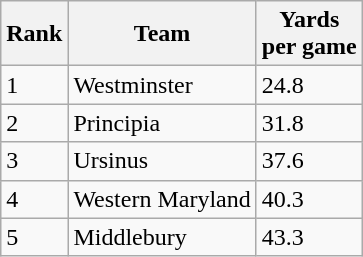<table class="wikitable sortable">
<tr>
<th>Rank</th>
<th>Team</th>
<th>Yards<br>per game</th>
</tr>
<tr>
<td>1</td>
<td>Westminster</td>
<td>24.8</td>
</tr>
<tr>
<td>2</td>
<td>Principia</td>
<td>31.8</td>
</tr>
<tr>
<td>3</td>
<td>Ursinus</td>
<td>37.6</td>
</tr>
<tr>
<td>4</td>
<td>Western Maryland</td>
<td>40.3</td>
</tr>
<tr>
<td>5</td>
<td>Middlebury</td>
<td>43.3</td>
</tr>
</table>
